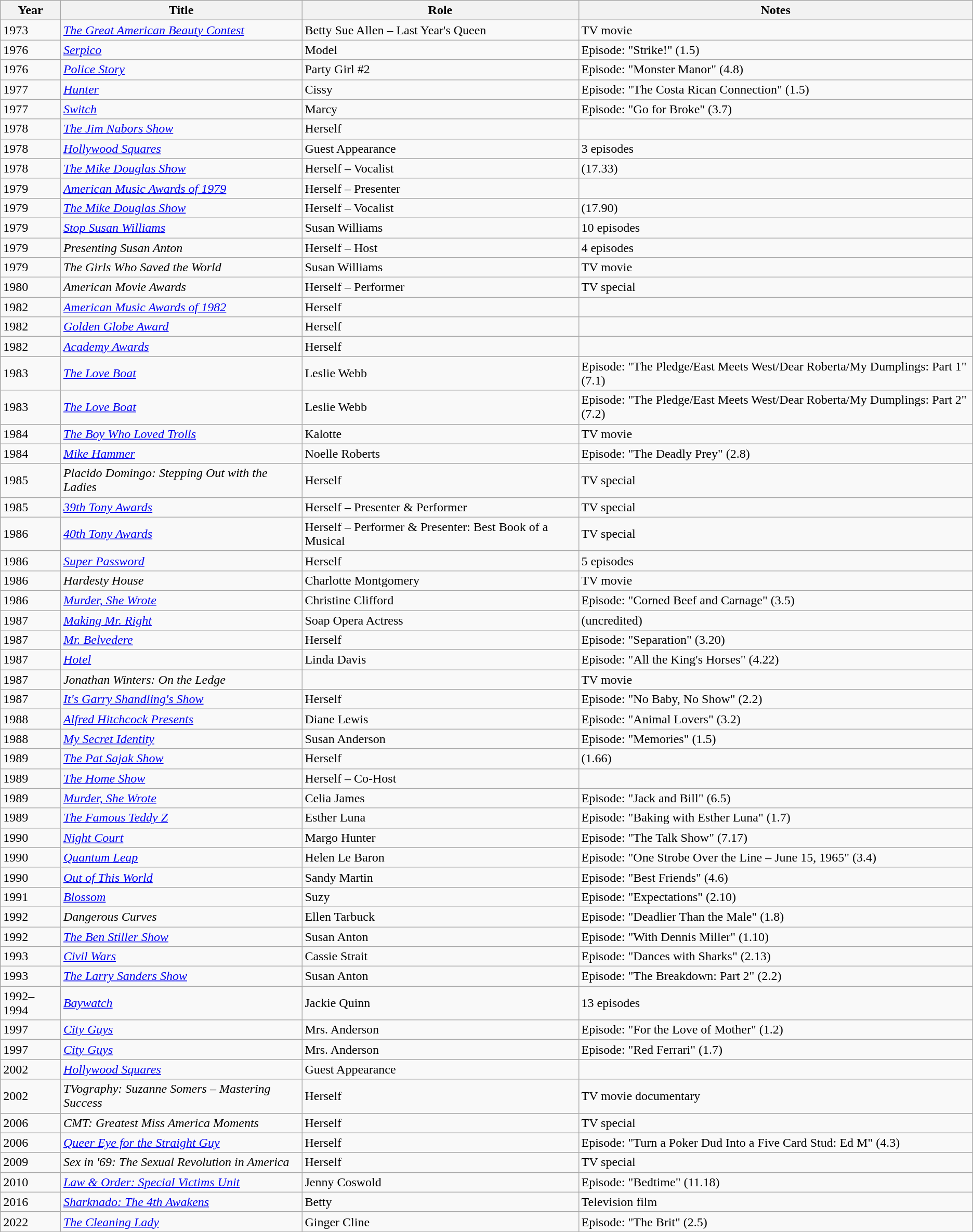<table class="wikitable sortable">
<tr>
<th scope="col">Year</th>
<th scope="col">Title</th>
<th scope="col">Role</th>
<th scope="col">Notes</th>
</tr>
<tr>
<td>1973</td>
<td><em><a href='#'>The Great American Beauty Contest</a></em></td>
<td>Betty Sue Allen – Last Year's Queen</td>
<td>TV movie</td>
</tr>
<tr>
<td>1976</td>
<td><em><a href='#'>Serpico</a></em></td>
<td>Model</td>
<td>Episode: "Strike!" (1.5)</td>
</tr>
<tr>
<td>1976</td>
<td><em><a href='#'>Police Story</a></em></td>
<td>Party Girl #2</td>
<td>Episode: "Monster Manor" (4.8)</td>
</tr>
<tr>
<td>1977</td>
<td><em><a href='#'>Hunter</a></em></td>
<td>Cissy</td>
<td>Episode: "The Costa Rican Connection" (1.5)</td>
</tr>
<tr>
<td>1977</td>
<td><em><a href='#'>Switch</a></em></td>
<td>Marcy</td>
<td>Episode: "Go for Broke" (3.7)</td>
</tr>
<tr>
<td>1978</td>
<td><em><a href='#'>The Jim Nabors Show</a></em></td>
<td>Herself</td>
<td></td>
</tr>
<tr>
<td>1978</td>
<td><em><a href='#'>Hollywood Squares</a></em></td>
<td>Guest Appearance</td>
<td>3 episodes</td>
</tr>
<tr>
<td>1978</td>
<td><em><a href='#'>The Mike Douglas Show</a></em></td>
<td>Herself – Vocalist</td>
<td>(17.33)</td>
</tr>
<tr>
<td>1979</td>
<td><em><a href='#'>American Music Awards of 1979</a></em></td>
<td>Herself – Presenter</td>
<td></td>
</tr>
<tr>
<td>1979</td>
<td><em><a href='#'>The Mike Douglas Show</a></em></td>
<td>Herself – Vocalist</td>
<td>(17.90)</td>
</tr>
<tr>
<td>1979</td>
<td><em><a href='#'>Stop Susan Williams</a></em></td>
<td>Susan Williams</td>
<td>10 episodes</td>
</tr>
<tr>
<td>1979</td>
<td><em>Presenting Susan Anton</em></td>
<td>Herself – Host</td>
<td>4 episodes</td>
</tr>
<tr>
<td>1979</td>
<td><em>The Girls Who Saved the World</em></td>
<td>Susan Williams</td>
<td>TV movie</td>
</tr>
<tr>
<td>1980</td>
<td><em>American Movie Awards</em></td>
<td>Herself – Performer</td>
<td>TV special</td>
</tr>
<tr>
<td>1982</td>
<td><em><a href='#'>American Music Awards of 1982</a></em></td>
<td>Herself</td>
<td></td>
</tr>
<tr>
<td>1982</td>
<td><em><a href='#'>Golden Globe Award</a></em></td>
<td>Herself</td>
<td></td>
</tr>
<tr>
<td>1982</td>
<td><em><a href='#'>Academy Awards</a></em></td>
<td>Herself</td>
<td></td>
</tr>
<tr>
<td>1983</td>
<td><em><a href='#'>The Love Boat</a></em></td>
<td>Leslie Webb</td>
<td>Episode: "The Pledge/East Meets West/Dear Roberta/My Dumplings: Part 1" (7.1)</td>
</tr>
<tr>
<td>1983</td>
<td><em><a href='#'>The Love Boat</a></em></td>
<td>Leslie Webb</td>
<td>Episode: "The Pledge/East Meets West/Dear Roberta/My Dumplings: Part 2" (7.2)</td>
</tr>
<tr>
<td>1984</td>
<td><em><a href='#'>The Boy Who Loved Trolls</a></em></td>
<td>Kalotte</td>
<td>TV movie</td>
</tr>
<tr>
<td>1984</td>
<td><em><a href='#'>Mike Hammer</a></em></td>
<td>Noelle Roberts</td>
<td>Episode: "The Deadly Prey" (2.8)</td>
</tr>
<tr>
<td>1985</td>
<td><em>Placido Domingo: Stepping Out with the Ladies</em></td>
<td>Herself</td>
<td>TV special</td>
</tr>
<tr>
<td>1985</td>
<td><em><a href='#'>39th Tony Awards</a></em></td>
<td>Herself – Presenter & Performer</td>
<td>TV special</td>
</tr>
<tr>
<td>1986</td>
<td><em><a href='#'>40th Tony Awards</a></em></td>
<td>Herself – Performer & Presenter: Best Book of a Musical</td>
<td>TV special</td>
</tr>
<tr>
<td>1986</td>
<td><em><a href='#'>Super Password</a></em></td>
<td>Herself</td>
<td>5 episodes</td>
</tr>
<tr>
<td>1986</td>
<td><em>Hardesty House</em></td>
<td>Charlotte Montgomery</td>
<td>TV movie</td>
</tr>
<tr>
<td>1986</td>
<td><em><a href='#'>Murder, She Wrote</a></em></td>
<td>Christine Clifford</td>
<td>Episode: "Corned Beef and Carnage" (3.5)</td>
</tr>
<tr>
<td>1987</td>
<td><em><a href='#'>Making Mr. Right</a></em></td>
<td>Soap Opera Actress</td>
<td>(uncredited)</td>
</tr>
<tr>
<td>1987</td>
<td><em><a href='#'>Mr. Belvedere</a></em></td>
<td>Herself</td>
<td>Episode: "Separation" (3.20)</td>
</tr>
<tr>
<td>1987</td>
<td><em><a href='#'>Hotel</a></em></td>
<td>Linda Davis</td>
<td>Episode: "All the King's Horses" (4.22)</td>
</tr>
<tr>
<td>1987</td>
<td><em>Jonathan Winters: On the Ledge</em></td>
<td></td>
<td>TV movie</td>
</tr>
<tr>
<td>1987</td>
<td><em><a href='#'>It's Garry Shandling's Show</a></em></td>
<td>Herself</td>
<td>Episode: "No Baby, No Show" (2.2)</td>
</tr>
<tr>
<td>1988</td>
<td><em><a href='#'>Alfred Hitchcock Presents</a></em></td>
<td>Diane Lewis</td>
<td>Episode: "Animal Lovers" (3.2)</td>
</tr>
<tr>
<td>1988</td>
<td><em><a href='#'>My Secret Identity</a></em></td>
<td>Susan Anderson</td>
<td>Episode: "Memories" (1.5)</td>
</tr>
<tr>
<td>1989</td>
<td><em><a href='#'>The Pat Sajak Show</a></em></td>
<td>Herself</td>
<td>(1.66)</td>
</tr>
<tr>
<td>1989</td>
<td><em><a href='#'>The Home Show</a></em></td>
<td>Herself – Co-Host</td>
<td></td>
</tr>
<tr>
<td>1989</td>
<td><em><a href='#'>Murder, She Wrote</a></em></td>
<td>Celia James</td>
<td>Episode: "Jack and Bill" (6.5)</td>
</tr>
<tr>
<td>1989</td>
<td><em><a href='#'>The Famous Teddy Z</a></em></td>
<td>Esther Luna</td>
<td>Episode: "Baking with Esther Luna" (1.7)</td>
</tr>
<tr>
<td>1990</td>
<td><em><a href='#'>Night Court</a></em></td>
<td>Margo Hunter</td>
<td>Episode: "The Talk Show" (7.17)</td>
</tr>
<tr>
<td>1990</td>
<td><em><a href='#'>Quantum Leap</a></em></td>
<td>Helen Le Baron</td>
<td>Episode: "One Strobe Over the Line – June 15, 1965" (3.4)</td>
</tr>
<tr>
<td>1990</td>
<td><em><a href='#'>Out of This World</a></em></td>
<td>Sandy Martin</td>
<td>Episode: "Best Friends" (4.6)</td>
</tr>
<tr>
<td>1991</td>
<td><em><a href='#'>Blossom</a></em></td>
<td>Suzy</td>
<td>Episode: "Expectations" (2.10)</td>
</tr>
<tr>
<td>1992</td>
<td><em>Dangerous Curves</em></td>
<td>Ellen Tarbuck</td>
<td>Episode: "Deadlier Than the Male" (1.8)</td>
</tr>
<tr>
<td>1992</td>
<td><em><a href='#'>The Ben Stiller Show</a></em></td>
<td>Susan Anton</td>
<td>Episode: "With Dennis Miller" (1.10)</td>
</tr>
<tr>
<td>1993</td>
<td><em><a href='#'>Civil Wars</a></em></td>
<td>Cassie Strait</td>
<td>Episode: "Dances with Sharks" (2.13)</td>
</tr>
<tr>
<td>1993</td>
<td><em><a href='#'>The Larry Sanders Show</a></em></td>
<td>Susan Anton</td>
<td>Episode: "The Breakdown: Part 2" (2.2)</td>
</tr>
<tr>
<td>1992–1994</td>
<td><em><a href='#'>Baywatch</a></em></td>
<td>Jackie Quinn</td>
<td>13 episodes</td>
</tr>
<tr>
<td>1997</td>
<td><em><a href='#'>City Guys</a></em></td>
<td>Mrs. Anderson</td>
<td>Episode: "For the Love of Mother" (1.2)</td>
</tr>
<tr>
<td>1997</td>
<td><em><a href='#'>City Guys</a></em></td>
<td>Mrs. Anderson</td>
<td>Episode: "Red Ferrari" (1.7)</td>
</tr>
<tr>
<td>2002</td>
<td><em><a href='#'>Hollywood Squares</a></em></td>
<td>Guest Appearance</td>
<td></td>
</tr>
<tr>
<td>2002</td>
<td><em>TVography: Suzanne Somers – Mastering Success</em></td>
<td>Herself</td>
<td>TV movie documentary</td>
</tr>
<tr>
<td>2006</td>
<td><em>CMT: Greatest Miss America Moments</em></td>
<td>Herself</td>
<td>TV special</td>
</tr>
<tr>
<td>2006</td>
<td><em><a href='#'>Queer Eye for the Straight Guy</a></em></td>
<td>Herself</td>
<td>Episode: "Turn a Poker Dud Into a Five Card Stud: Ed M" (4.3)</td>
</tr>
<tr>
<td>2009</td>
<td><em>Sex in '69: The Sexual Revolution in America</em></td>
<td>Herself</td>
<td>TV special</td>
</tr>
<tr>
<td>2010</td>
<td><em><a href='#'>Law & Order: Special Victims Unit</a></em></td>
<td>Jenny Coswold</td>
<td>Episode: "Bedtime" (11.18)</td>
</tr>
<tr>
<td>2016</td>
<td><em><a href='#'>Sharknado: The 4th Awakens</a></em></td>
<td>Betty</td>
<td>Television film</td>
</tr>
<tr>
<td>2022</td>
<td><em><a href='#'>The Cleaning Lady</a></em></td>
<td>Ginger Cline</td>
<td>Episode: "The Brit" (2.5)</td>
</tr>
</table>
